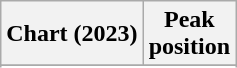<table class="wikitable sortable plainrowheaders" style="text-align:center">
<tr>
<th scope="col">Chart (2023)</th>
<th scope="col">Peak<br>position</th>
</tr>
<tr>
</tr>
<tr>
</tr>
</table>
